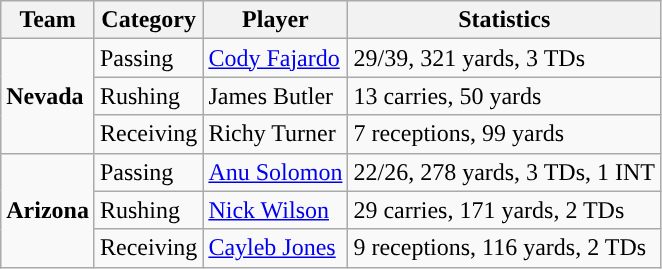<table class="wikitable" style="float: left;">
<tr>
<th>Team</th>
<th>Category</th>
<th>Player</th>
<th>Statistics</th>
</tr>
<tr>
<td rowspan=3><strong>Nevada</strong></td>
<td>Passing</td>
<td><a href='#'>Cody Fajardo</a></td>
<td>29/39, 321 yards, 3 TDs</td>
</tr>
<tr>
<td>Rushing</td>
<td>James Butler</td>
<td>13 carries, 50 yards</td>
</tr>
<tr>
<td>Receiving</td>
<td>Richy Turner</td>
<td>7 receptions, 99 yards</td>
</tr>
<tr>
<td rowspan=3><strong>Arizona</strong></td>
<td>Passing</td>
<td><a href='#'>Anu Solomon</a></td>
<td>22/26, 278 yards, 3 TDs, 1 INT</td>
</tr>
<tr>
<td>Rushing</td>
<td><a href='#'>Nick Wilson</a></td>
<td>29 carries, 171 yards, 2 TDs</td>
</tr>
<tr>
<td>Receiving</td>
<td><a href='#'>Cayleb Jones</a></td>
<td>9 receptions, 116 yards, 2 TDs</td>
</tr>
</table>
